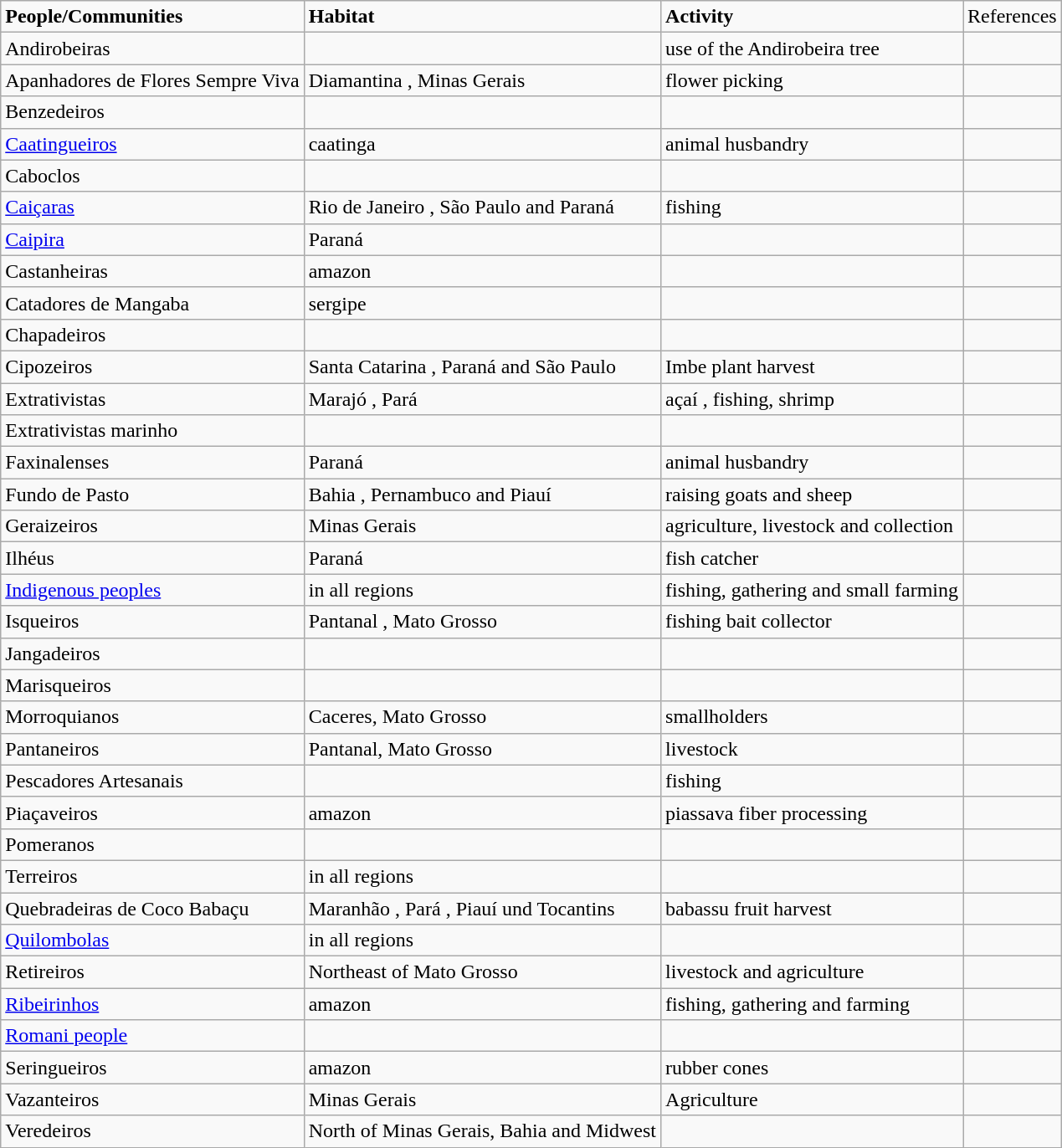<table class="wikitable sortable mw-collapsible">
<tr>
<td><strong>People/Communities</strong></td>
<td><strong>Habitat</strong></td>
<td><strong>Activity</strong></td>
<td>References</td>
</tr>
<tr>
<td>Andirobeiras</td>
<td></td>
<td>use of the Andirobeira tree</td>
<td></td>
</tr>
<tr>
<td>Apanhadores de Flores Sempre Viva</td>
<td>Diamantina , Minas Gerais</td>
<td>flower picking</td>
<td></td>
</tr>
<tr>
<td>Benzedeiros</td>
<td></td>
<td></td>
<td></td>
</tr>
<tr>
<td><a href='#'>Caatingueiros</a></td>
<td>caatinga</td>
<td>animal husbandry</td>
<td></td>
</tr>
<tr>
<td>Caboclos</td>
<td></td>
<td></td>
<td></td>
</tr>
<tr>
<td><a href='#'>Caiçaras</a></td>
<td>Rio de Janeiro , São Paulo and Paraná</td>
<td>fishing</td>
<td></td>
</tr>
<tr>
<td><a href='#'>Caipira</a></td>
<td>Paraná</td>
<td></td>
<td></td>
</tr>
<tr>
<td>Castanheiras</td>
<td>amazon</td>
<td></td>
<td></td>
</tr>
<tr>
<td>Catadores de Mangaba</td>
<td>sergipe</td>
<td></td>
<td></td>
</tr>
<tr>
<td>Chapadeiros</td>
<td></td>
<td></td>
<td></td>
</tr>
<tr>
<td>Cipozeiros</td>
<td>Santa Catarina , Paraná and São Paulo</td>
<td>Imbe plant harvest</td>
<td></td>
</tr>
<tr>
<td>Extrativistas</td>
<td>Marajó , Pará</td>
<td>açaí , fishing, shrimp</td>
<td></td>
</tr>
<tr>
<td>Extrativistas marinho</td>
<td></td>
<td></td>
<td></td>
</tr>
<tr>
<td>Faxinalenses</td>
<td>Paraná</td>
<td>animal husbandry</td>
<td></td>
</tr>
<tr>
<td>Fundo de Pasto</td>
<td>Bahia , Pernambuco and Piauí</td>
<td>raising goats and sheep</td>
<td></td>
</tr>
<tr>
<td>Geraizeiros</td>
<td>Minas Gerais</td>
<td>agriculture, livestock and collection</td>
<td></td>
</tr>
<tr>
<td>Ilhéus</td>
<td>Paraná</td>
<td>fish catcher</td>
<td></td>
</tr>
<tr>
<td><a href='#'>Indigenous peoples</a></td>
<td>in all regions</td>
<td>fishing, gathering and small farming</td>
<td></td>
</tr>
<tr>
<td>Isqueiros</td>
<td>Pantanal , Mato Grosso</td>
<td>fishing bait collector</td>
<td></td>
</tr>
<tr>
<td>Jangadeiros</td>
<td></td>
<td></td>
<td></td>
</tr>
<tr>
<td>Marisqueiros</td>
<td></td>
<td></td>
<td></td>
</tr>
<tr>
<td>Morroquianos</td>
<td>Caceres, Mato Grosso</td>
<td>smallholders</td>
<td></td>
</tr>
<tr>
<td>Pantaneiros</td>
<td>Pantanal, Mato Grosso</td>
<td>livestock</td>
<td></td>
</tr>
<tr>
<td>Pescadores Artesanais</td>
<td></td>
<td>fishing</td>
<td></td>
</tr>
<tr>
<td>Piaçaveiros</td>
<td>amazon</td>
<td>piassava fiber processing</td>
<td></td>
</tr>
<tr>
<td>Pomeranos</td>
<td></td>
<td></td>
<td></td>
</tr>
<tr>
<td>Terreiros</td>
<td>in all regions</td>
<td></td>
<td></td>
</tr>
<tr>
<td>Quebradeiras de Coco Babaçu</td>
<td>Maranhão , Pará , Piauí und Tocantins</td>
<td>babassu fruit harvest</td>
<td></td>
</tr>
<tr>
<td><a href='#'>Quilombolas</a></td>
<td>in all regions</td>
<td></td>
<td></td>
</tr>
<tr>
<td>Retireiros</td>
<td>Northeast of Mato Grosso</td>
<td>livestock and agriculture</td>
<td></td>
</tr>
<tr>
<td><a href='#'>Ribeirinhos</a></td>
<td>amazon</td>
<td>fishing, gathering and farming</td>
<td></td>
</tr>
<tr>
<td><a href='#'>Romani people</a></td>
<td></td>
<td></td>
<td></td>
</tr>
<tr>
<td>Seringueiros</td>
<td>amazon</td>
<td>rubber cones</td>
<td></td>
</tr>
<tr>
<td>Vazanteiros</td>
<td>Minas Gerais</td>
<td>Agriculture</td>
<td></td>
</tr>
<tr>
<td>Veredeiros</td>
<td>North of Minas Gerais, Bahia and Midwest</td>
<td></td>
<td></td>
</tr>
</table>
